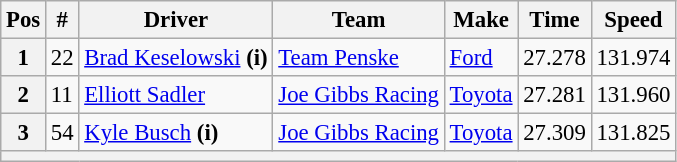<table class="wikitable" style="font-size:95%">
<tr>
<th>Pos</th>
<th>#</th>
<th>Driver</th>
<th>Team</th>
<th>Make</th>
<th>Time</th>
<th>Speed</th>
</tr>
<tr>
<th>1</th>
<td>22</td>
<td><a href='#'>Brad Keselowski</a> <strong>(i)</strong></td>
<td><a href='#'>Team Penske</a></td>
<td><a href='#'>Ford</a></td>
<td>27.278</td>
<td>131.974</td>
</tr>
<tr>
<th>2</th>
<td>11</td>
<td><a href='#'>Elliott Sadler</a></td>
<td><a href='#'>Joe Gibbs Racing</a></td>
<td><a href='#'>Toyota</a></td>
<td>27.281</td>
<td>131.960</td>
</tr>
<tr>
<th>3</th>
<td>54</td>
<td><a href='#'>Kyle Busch</a> <strong>(i)</strong></td>
<td><a href='#'>Joe Gibbs Racing</a></td>
<td><a href='#'>Toyota</a></td>
<td>27.309</td>
<td>131.825</td>
</tr>
<tr>
<th colspan="7"></th>
</tr>
</table>
